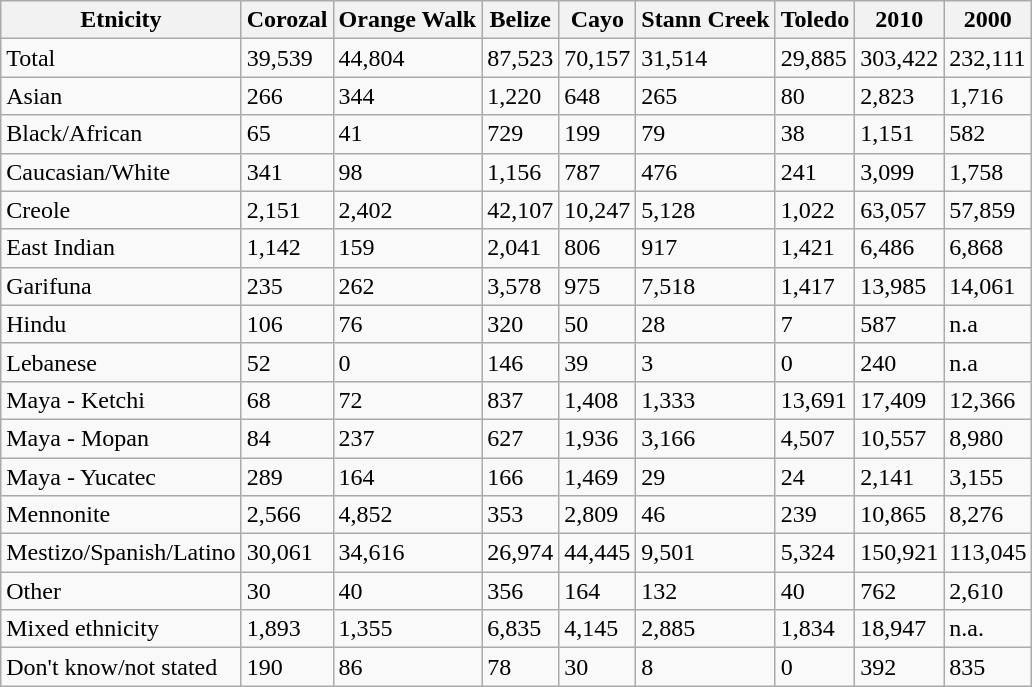<table class="wikitable sortable">
<tr>
<th>Etnicity</th>
<th>Corozal</th>
<th>Orange Walk</th>
<th>Belize</th>
<th>Cayo</th>
<th>Stann Creek</th>
<th>Toledo</th>
<th>2010</th>
<th>2000</th>
</tr>
<tr>
<td>Total</td>
<td>39,539</td>
<td>44,804</td>
<td>87,523</td>
<td>70,157</td>
<td>31,514</td>
<td>29,885</td>
<td>303,422</td>
<td>232,111</td>
</tr>
<tr>
<td>Asian</td>
<td>266</td>
<td>344</td>
<td>1,220</td>
<td>648</td>
<td>265</td>
<td>80</td>
<td>2,823</td>
<td>1,716</td>
</tr>
<tr>
<td>Black/African</td>
<td>65</td>
<td>41</td>
<td>729</td>
<td>199</td>
<td>79</td>
<td>38</td>
<td>1,151</td>
<td>582</td>
</tr>
<tr>
<td>Caucasian/White</td>
<td>341</td>
<td>98</td>
<td>1,156</td>
<td>787</td>
<td>476</td>
<td>241</td>
<td>3,099</td>
<td>1,758</td>
</tr>
<tr>
<td>Creole</td>
<td>2,151</td>
<td>2,402</td>
<td>42,107</td>
<td>10,247</td>
<td>5,128</td>
<td>1,022</td>
<td>63,057</td>
<td>57,859</td>
</tr>
<tr>
<td>East Indian</td>
<td>1,142</td>
<td>159</td>
<td>2,041</td>
<td>806</td>
<td>917</td>
<td>1,421</td>
<td>6,486</td>
<td>6,868</td>
</tr>
<tr>
<td>Garifuna</td>
<td>235</td>
<td>262</td>
<td>3,578</td>
<td>975</td>
<td>7,518</td>
<td>1,417</td>
<td>13,985</td>
<td>14,061</td>
</tr>
<tr>
<td>Hindu</td>
<td>106</td>
<td>76</td>
<td>320</td>
<td>50</td>
<td>28</td>
<td>7</td>
<td>587</td>
<td>n.a</td>
</tr>
<tr>
<td>Lebanese</td>
<td>52</td>
<td>0</td>
<td>146</td>
<td>39</td>
<td>3</td>
<td>0</td>
<td>240</td>
<td>n.a</td>
</tr>
<tr>
<td>Maya ‐ Ketchi</td>
<td>68</td>
<td>72</td>
<td>837</td>
<td>1,408</td>
<td>1,333</td>
<td>13,691</td>
<td>17,409</td>
<td>12,366</td>
</tr>
<tr>
<td>Maya ‐ Mopan</td>
<td>84</td>
<td>237</td>
<td>627</td>
<td>1,936</td>
<td>3,166</td>
<td>4,507</td>
<td>10,557</td>
<td>8,980</td>
</tr>
<tr>
<td>Maya ‐ Yucatec</td>
<td>289</td>
<td>164</td>
<td>166</td>
<td>1,469</td>
<td>29</td>
<td>24</td>
<td>2,141</td>
<td>3,155</td>
</tr>
<tr>
<td>Mennonite</td>
<td>2,566</td>
<td>4,852</td>
<td>353</td>
<td>2,809</td>
<td>46</td>
<td>239</td>
<td>10,865</td>
<td>8,276</td>
</tr>
<tr>
<td>Mestizo/Spanish/Latino</td>
<td>30,061</td>
<td>34,616</td>
<td>26,974</td>
<td>44,445</td>
<td>9,501</td>
<td>5,324</td>
<td>150,921</td>
<td>113,045</td>
</tr>
<tr>
<td>Other</td>
<td>30</td>
<td>40</td>
<td>356</td>
<td>164</td>
<td>132</td>
<td>40</td>
<td>762</td>
<td>2,610</td>
</tr>
<tr>
<td>Mixed ethnicity</td>
<td>1,893</td>
<td>1,355</td>
<td>6,835</td>
<td>4,145</td>
<td>2,885</td>
<td>1,834</td>
<td>18,947</td>
<td>n.a.</td>
</tr>
<tr>
<td>Don't know/not stated</td>
<td>190</td>
<td>86</td>
<td>78</td>
<td>30</td>
<td>8</td>
<td>0</td>
<td>392</td>
<td>835</td>
</tr>
</table>
